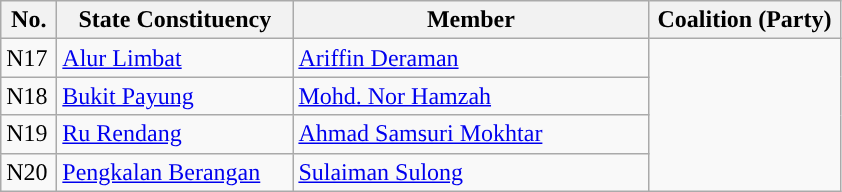<table class="wikitable">
<tr>
<th width="30">No.</th>
<th width="150">State Constituency</th>
<th width="230">Member</th>
<th width="120">Coalition (Party)</th>
</tr>
<tr>
<td>N17</td>
<td><a href='#'>Alur Limbat</a></td>
<td><a href='#'>Ariffin Deraman</a></td>
<td rowspan=4></td>
</tr>
<tr>
<td>N18</td>
<td><a href='#'>Bukit Payung</a></td>
<td><a href='#'>Mohd. Nor Hamzah</a></td>
</tr>
<tr>
<td>N19</td>
<td><a href='#'>Ru Rendang</a></td>
<td><a href='#'>Ahmad Samsuri Mokhtar</a></td>
</tr>
<tr>
<td>N20</td>
<td><a href='#'>Pengkalan Berangan</a></td>
<td><a href='#'>Sulaiman Sulong</a></td>
</tr>
</table>
